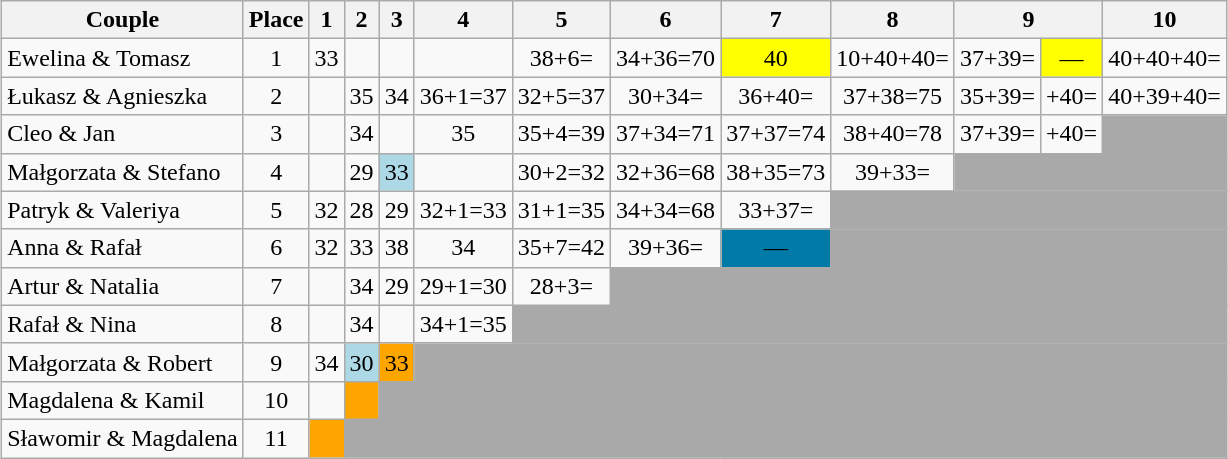<table class="wikitable sortable" style="margin:auto;text-align:center;">
<tr>
<th>Couple</th>
<th>Place</th>
<th>1</th>
<th>2</th>
<th>3</th>
<th>4</th>
<th>5</th>
<th>6</th>
<th>7</th>
<th>8</th>
<th colspan="2">9</th>
<th>10</th>
</tr>
<tr>
<td style="text-align:left;">Ewelina & Tomasz</td>
<td>1</td>
<td>33</td>
<td></td>
<td></td>
<td></td>
<td> 38+6=</td>
<td>34+36=70</td>
<td style="background:yellow;">40</td>
<td> 10+40+40=</td>
<td>37+39=</td>
<td style="background:yellow;">—</td>
<td>40+40+40=</td>
</tr>
<tr>
<td style="text-align:left;">Łukasz & Agnieszka</td>
<td>2</td>
<td></td>
<td>35</td>
<td>34</td>
<td> 36+1=37</td>
<td> 32+5=37</td>
<td>30+34=</td>
<td> 36+40=</td>
<td> 37+38=75</td>
<td> 35+39=</td>
<td>+40=</td>
<td>40+39+40=</td>
</tr>
<tr>
<td style="text-align:left;">Cleo & Jan</td>
<td>3</td>
<td></td>
<td>34</td>
<td></td>
<td>35</td>
<td> 35+4=39</td>
<td> 37+34=71</td>
<td>37+37=74</td>
<td>38+40=78</td>
<td> 37+39=</td>
<td>+40=</td>
<td style="background:darkgrey;"></td>
</tr>
<tr>
<td style="text-align:left;">Małgorzata & Stefano</td>
<td>4</td>
<td></td>
<td>29</td>
<td style="background:lightblue;">33</td>
<td></td>
<td> 30+2=32</td>
<td>32+36=68</td>
<td> 38+35=73</td>
<td>39+33=</td>
<td style="background:darkgrey;" colspan="3"></td>
</tr>
<tr>
<td style="text-align:left;">Patryk & Valeriya</td>
<td>5</td>
<td>32</td>
<td>28</td>
<td>29</td>
<td> 32+1=33</td>
<td>31+1=35</td>
<td>34+34=68</td>
<td>33+37=</td>
<td style="background:darkgrey;" colspan="4"></td>
</tr>
<tr>
<td style="text-align:left;">Anna & Rafał</td>
<td>6</td>
<td>32</td>
<td>33</td>
<td>38</td>
<td>34</td>
<td> 35+7=42</td>
<td>39+36=</td>
<td style="background:#007BA7;">—</td>
<td style="background:darkgrey;" colspan="4"></td>
</tr>
<tr>
<td style="text-align:left;">Artur & Natalia</td>
<td>7</td>
<td></td>
<td>34</td>
<td>29</td>
<td>29+1=30</td>
<td>28+3=</td>
<td style="background:darkgrey;" colspan="6"></td>
</tr>
<tr>
<td style="text-align:left;">Rafał & Nina</td>
<td>8</td>
<td></td>
<td>34</td>
<td></td>
<td>34+1=35</td>
<td style="background:darkgrey;" colspan="7"></td>
</tr>
<tr>
<td style="text-align:left;">Małgorzata & Robert</td>
<td>9</td>
<td>34</td>
<td style="background:lightblue;">30</td>
<td style="background:orange;">33</td>
<td style="background:darkgrey;" colspan="8"></td>
</tr>
<tr>
<td style="text-align:left;">Magdalena & Kamil</td>
<td>10</td>
<td></td>
<td style="background:orange;"></td>
<td style="background:darkgrey;" colspan="9"></td>
</tr>
<tr>
<td style="text-align:left;">Sławomir & Magdalena</td>
<td>11</td>
<td style="background:orange;"></td>
<td style="background:darkgrey;" colspan="10"></td>
</tr>
</table>
